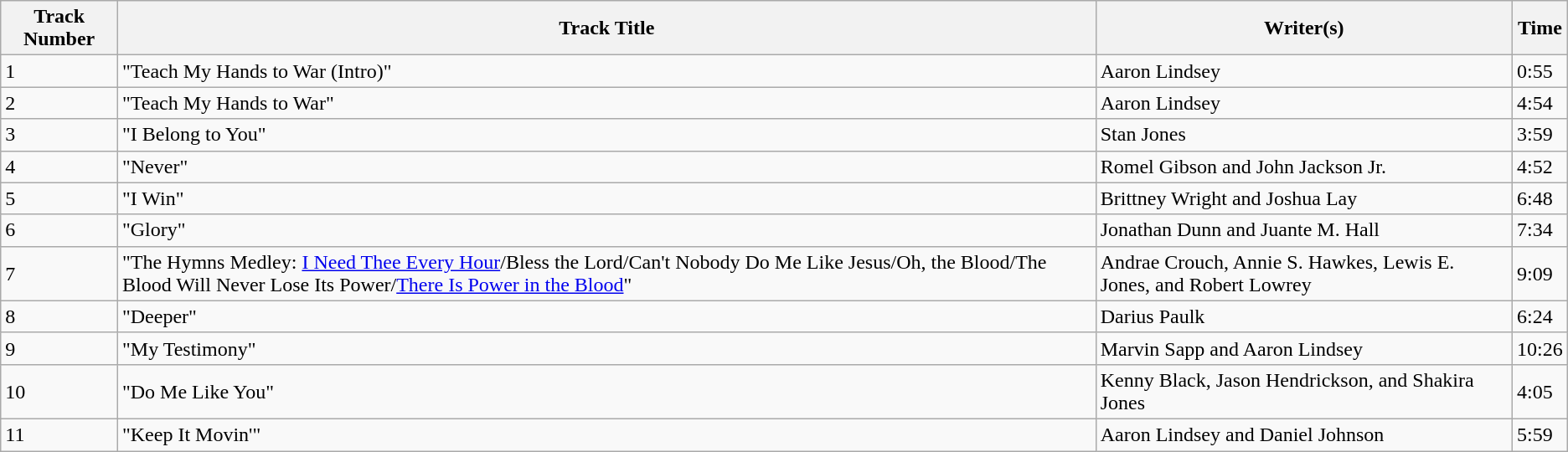<table class="wikitable">
<tr>
<th>Track Number</th>
<th>Track Title</th>
<th>Writer(s)</th>
<th>Time</th>
</tr>
<tr>
<td>1</td>
<td>"Teach My Hands to War (Intro)"</td>
<td>Aaron Lindsey</td>
<td>0:55</td>
</tr>
<tr>
<td>2</td>
<td>"Teach My Hands to War"</td>
<td>Aaron Lindsey</td>
<td>4:54</td>
</tr>
<tr>
<td>3</td>
<td>"I Belong to You"</td>
<td>Stan Jones</td>
<td>3:59</td>
</tr>
<tr>
<td>4</td>
<td>"Never"</td>
<td>Romel Gibson and John Jackson Jr.</td>
<td>4:52</td>
</tr>
<tr>
<td>5</td>
<td>"I Win"</td>
<td>Brittney Wright and Joshua Lay</td>
<td>6:48</td>
</tr>
<tr>
<td>6</td>
<td>"Glory"</td>
<td>Jonathan Dunn and Juante M. Hall</td>
<td>7:34</td>
</tr>
<tr>
<td>7</td>
<td>"The Hymns Medley: <a href='#'>I Need Thee Every Hour</a>/Bless the Lord/Can't Nobody Do Me Like Jesus/Oh, the Blood/The Blood Will Never Lose Its Power/<a href='#'>There Is Power in the Blood</a>"</td>
<td>Andrae Crouch, Annie S. Hawkes, Lewis E. Jones, and Robert Lowrey</td>
<td>9:09</td>
</tr>
<tr>
<td>8</td>
<td>"Deeper"</td>
<td>Darius Paulk</td>
<td>6:24</td>
</tr>
<tr>
<td>9</td>
<td>"My Testimony"</td>
<td>Marvin Sapp and Aaron Lindsey</td>
<td>10:26</td>
</tr>
<tr>
<td>10</td>
<td>"Do Me Like You"</td>
<td>Kenny Black, Jason Hendrickson, and Shakira Jones</td>
<td>4:05</td>
</tr>
<tr>
<td>11</td>
<td>"Keep It Movin'"</td>
<td>Aaron Lindsey and Daniel Johnson</td>
<td>5:59</td>
</tr>
</table>
